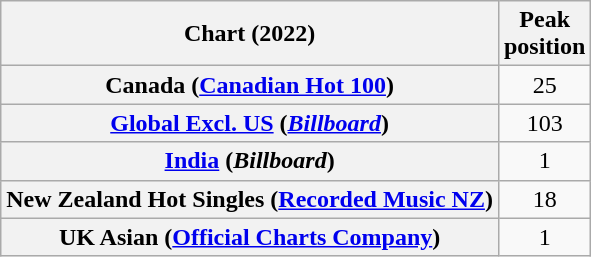<table class="wikitable sortable plainrowheaders" style="text-align:center">
<tr>
<th scope="col">Chart (2022)</th>
<th scope="col">Peak<br>position</th>
</tr>
<tr>
<th scope="row">Canada (<a href='#'>Canadian Hot 100</a>)</th>
<td>25</td>
</tr>
<tr>
<th scope="row"><a href='#'>Global Excl. US</a> (<em><a href='#'>Billboard</a></em>)</th>
<td>103</td>
</tr>
<tr>
<th scope="row"><a href='#'>India</a> (<em>Billboard</em>)</th>
<td>1</td>
</tr>
<tr>
<th scope="row">New Zealand Hot Singles (<a href='#'>Recorded Music NZ</a>)</th>
<td>18</td>
</tr>
<tr>
<th scope="row">UK Asian (<a href='#'>Official Charts Company</a>)</th>
<td>1</td>
</tr>
</table>
